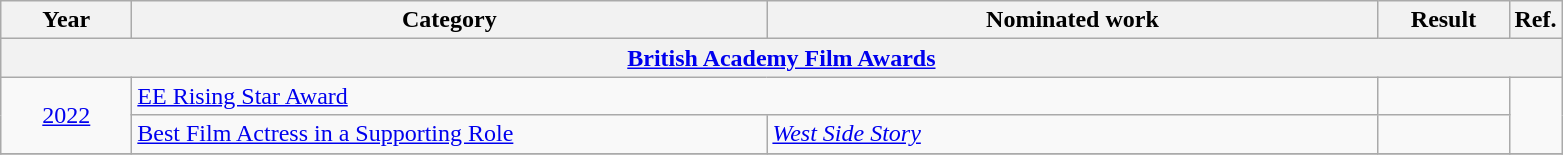<table class=wikitable>
<tr>
<th scope="col" style="width:5em;">Year</th>
<th scope="col" style="width:26em;">Category</th>
<th scope="col" style="width:25em;">Nominated work</th>
<th scope="col" style="width:5em;">Result</th>
<th>Ref.</th>
</tr>
<tr>
<th colspan=5><a href='#'>British Academy Film Awards</a></th>
</tr>
<tr>
<td style="text-align:center;", rowspan="2"><a href='#'>2022</a></td>
<td colspan=2><a href='#'>EE Rising Star Award</a></td>
<td></td>
<td style="text-align:center;" rowspan="2"></td>
</tr>
<tr>
<td><a href='#'>Best Film Actress in a Supporting Role</a></td>
<td><em><a href='#'>West Side Story</a></em></td>
<td></td>
</tr>
<tr>
</tr>
</table>
